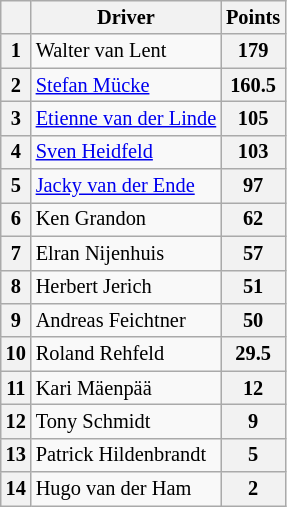<table class="wikitable" style="font-size:85%;">
<tr>
<th></th>
<th>Driver</th>
<th>Points</th>
</tr>
<tr>
<th>1</th>
<td> Walter van Lent</td>
<th>179</th>
</tr>
<tr>
<th>2</th>
<td> <a href='#'>Stefan Mücke</a></td>
<th>160.5</th>
</tr>
<tr>
<th>3</th>
<td> <a href='#'>Etienne van der Linde</a></td>
<th>105</th>
</tr>
<tr>
<th>4</th>
<td> <a href='#'>Sven Heidfeld</a></td>
<th>103</th>
</tr>
<tr>
<th>5</th>
<td> <a href='#'>Jacky van der Ende</a></td>
<th>97</th>
</tr>
<tr>
<th>6</th>
<td> Ken Grandon</td>
<th>62</th>
</tr>
<tr>
<th>7</th>
<td> Elran Nijenhuis</td>
<th>57</th>
</tr>
<tr>
<th>8</th>
<td> Herbert Jerich</td>
<th>51</th>
</tr>
<tr>
<th>9</th>
<td> Andreas Feichtner</td>
<th>50</th>
</tr>
<tr>
<th>10</th>
<td> Roland Rehfeld</td>
<th>29.5</th>
</tr>
<tr>
<th>11</th>
<td> Kari Mäenpää</td>
<th>12</th>
</tr>
<tr>
<th>12</th>
<td> Tony Schmidt</td>
<th>9</th>
</tr>
<tr>
<th>13</th>
<td> Patrick Hildenbrandt</td>
<th>5</th>
</tr>
<tr>
<th>14</th>
<td> Hugo van der Ham</td>
<th>2</th>
</tr>
</table>
